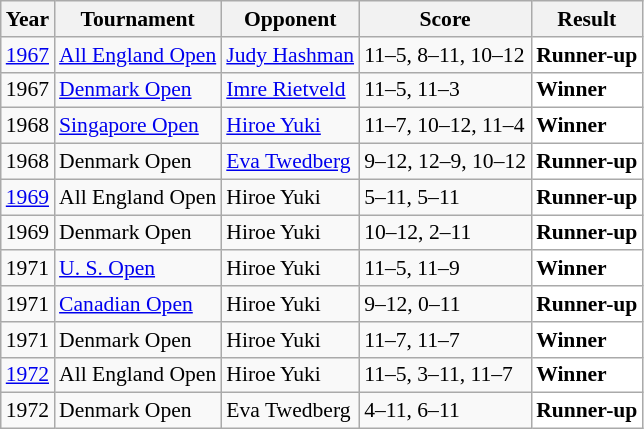<table class="sortable wikitable" style="font-size:90%;">
<tr>
<th>Year</th>
<th>Tournament</th>
<th>Opponent</th>
<th>Score</th>
<th>Result</th>
</tr>
<tr>
<td align="center"><a href='#'>1967</a></td>
<td align="left"><a href='#'>All England Open</a></td>
<td align="left"> <a href='#'>Judy Hashman</a></td>
<td align="left">11–5, 8–11, 10–12</td>
<td style="text-align:left; background:white"> <strong>Runner-up</strong></td>
</tr>
<tr>
<td align="center">1967</td>
<td align="left"><a href='#'>Denmark Open</a></td>
<td align="left"> <a href='#'>Imre Rietveld</a></td>
<td align="left">11–5, 11–3</td>
<td style="text-align:left; background:white"> <strong>Winner</strong></td>
</tr>
<tr>
<td align="center">1968</td>
<td align="left"><a href='#'>Singapore Open</a></td>
<td align="left"> <a href='#'>Hiroe Yuki</a></td>
<td align="left">11–7, 10–12, 11–4</td>
<td style="text-align:left; background:white"> <strong>Winner</strong></td>
</tr>
<tr>
<td align="center">1968</td>
<td align="left">Denmark Open</td>
<td align="left"> <a href='#'>Eva Twedberg</a></td>
<td align="left">9–12, 12–9, 10–12</td>
<td style="text-align:left; background:white"> <strong>Runner-up</strong></td>
</tr>
<tr>
<td align="center"><a href='#'>1969</a></td>
<td align="left">All England Open</td>
<td align="left"> Hiroe Yuki</td>
<td align="left">5–11, 5–11</td>
<td style="text-align:left; background:white"> <strong>Runner-up</strong></td>
</tr>
<tr>
<td align="center">1969</td>
<td align="left">Denmark Open</td>
<td align="left"> Hiroe Yuki</td>
<td align="left">10–12, 2–11</td>
<td style="text-align:left; background:white"> <strong>Runner-up</strong></td>
</tr>
<tr>
<td align="center">1971</td>
<td align="left"><a href='#'>U. S. Open</a></td>
<td align="left"> Hiroe Yuki</td>
<td align="left">11–5, 11–9</td>
<td style="text-align:left; background:white"> <strong>Winner</strong></td>
</tr>
<tr>
<td align="center">1971</td>
<td align="left"><a href='#'>Canadian Open</a></td>
<td align="left"> Hiroe Yuki</td>
<td align="left">9–12, 0–11</td>
<td style="text-align:left; background:white"> <strong>Runner-up</strong></td>
</tr>
<tr>
<td align="center">1971</td>
<td align="left">Denmark Open</td>
<td align="left"> Hiroe Yuki</td>
<td align="left">11–7, 11–7</td>
<td style="text-align:left; background:white"> <strong>Winner</strong></td>
</tr>
<tr>
<td align="center"><a href='#'>1972</a></td>
<td align="left">All England Open</td>
<td align="left"> Hiroe Yuki</td>
<td align="left">11–5, 3–11, 11–7</td>
<td style="text-align:left; background:white"> <strong>Winner</strong></td>
</tr>
<tr>
<td align="center">1972</td>
<td align="left">Denmark Open</td>
<td align="left"> Eva Twedberg</td>
<td align="left">4–11, 6–11</td>
<td style="text-align:left; background:white"> <strong>Runner-up</strong></td>
</tr>
</table>
